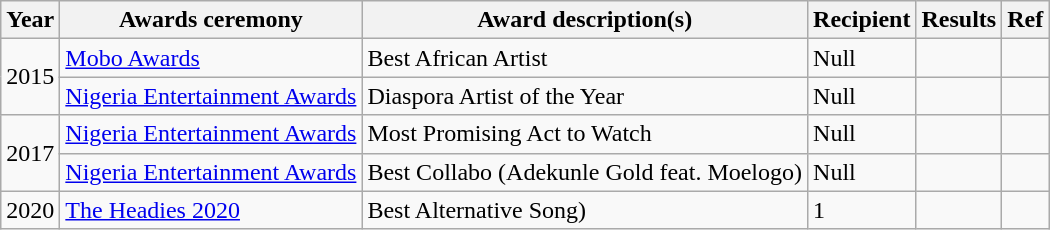<table class="wikitable">
<tr>
<th>Year</th>
<th>Awards ceremony</th>
<th>Award description(s)</th>
<th>Recipient</th>
<th>Results</th>
<th>Ref</th>
</tr>
<tr>
<td rowspan="2">2015</td>
<td><a href='#'>Mobo Awards</a></td>
<td>Best African Artist</td>
<td>Null</td>
<td></td>
<td></td>
</tr>
<tr>
<td><a href='#'>Nigeria Entertainment Awards</a></td>
<td>Diaspora Artist of the Year</td>
<td>Null</td>
<td></td>
<td></td>
</tr>
<tr>
<td rowspan="2">2017</td>
<td><a href='#'>Nigeria
Entertainment Awards</a></td>
<td>Most Promising Act to Watch</td>
<td>Null</td>
<td></td>
<td></td>
</tr>
<tr>
<td><a href='#'>Nigeria
Entertainment Awards</a></td>
<td>Best Collabo (Adekunle Gold feat. Moelogo)</td>
<td>Null</td>
<td></td>
<td></td>
</tr>
<tr>
<td rowspan="3">2020</td>
<td><a href='#'>The Headies 2020</a></td>
<td>Best Alternative Song)</td>
<td>1</td>
<td></td>
<td></td>
</tr>
</table>
